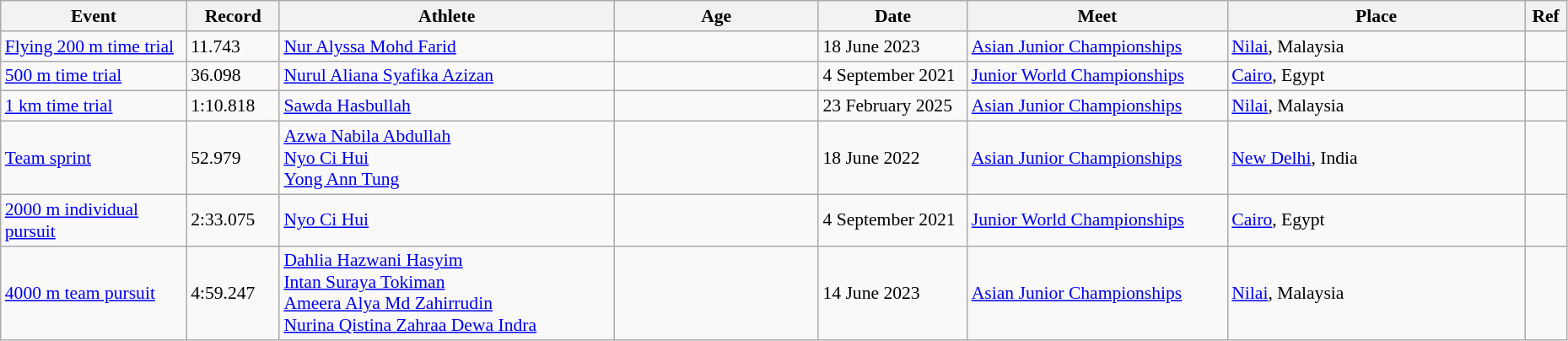<table class="wikitable" style="font-size:90%; width: 98%;">
<tr>
<th width=10%>Event</th>
<th width=5%>Record</th>
<th width=18%>Athlete</th>
<th width=11%>Age</th>
<th width=8%>Date</th>
<th width=14%>Meet</th>
<th width=16%>Place</th>
<th width=2%>Ref</th>
</tr>
<tr>
<td><a href='#'>Flying 200 m time trial</a></td>
<td>11.743</td>
<td><a href='#'>Nur Alyssa Mohd Farid</a></td>
<td></td>
<td>18 June 2023</td>
<td><a href='#'>Asian Junior Championships</a></td>
<td><a href='#'>Nilai</a>, Malaysia</td>
<td></td>
</tr>
<tr>
<td><a href='#'>500 m time trial</a></td>
<td>36.098</td>
<td><a href='#'>Nurul Aliana Syafika Azizan</a></td>
<td></td>
<td>4 September 2021</td>
<td><a href='#'>Junior World Championships</a></td>
<td><a href='#'>Cairo</a>, Egypt</td>
<td></td>
</tr>
<tr>
<td><a href='#'>1 km time trial</a></td>
<td>1:10.818</td>
<td><a href='#'>Sawda Hasbullah</a></td>
<td></td>
<td>23 February 2025</td>
<td><a href='#'>Asian Junior Championships</a></td>
<td><a href='#'>Nilai</a>, Malaysia</td>
<td></td>
</tr>
<tr>
<td><a href='#'>Team sprint</a></td>
<td>52.979</td>
<td><a href='#'>Azwa Nabila Abdullah</a><br><a href='#'>Nyo Ci Hui</a><br><a href='#'>Yong Ann Tung</a></td>
<td><br><br></td>
<td>18 June 2022</td>
<td><a href='#'>Asian Junior Championships</a></td>
<td><a href='#'>New Delhi</a>, India</td>
<td></td>
</tr>
<tr>
<td><a href='#'>2000 m individual pursuit</a></td>
<td>2:33.075</td>
<td><a href='#'>Nyo Ci Hui</a></td>
<td></td>
<td>4 September 2021</td>
<td><a href='#'>Junior World Championships</a></td>
<td><a href='#'>Cairo</a>, Egypt</td>
<td></td>
</tr>
<tr>
<td><a href='#'>4000 m team pursuit</a></td>
<td>4:59.247</td>
<td><a href='#'>Dahlia Hazwani Hasyim</a><br><a href='#'>Intan Suraya Tokiman</a><br><a href='#'>Ameera Alya Md Zahirrudin</a><br><a href='#'>Nurina Qistina Zahraa Dewa Indra</a></td>
<td></td>
<td>14 June 2023</td>
<td><a href='#'>Asian Junior Championships</a></td>
<td><a href='#'>Nilai</a>, Malaysia</td>
<td></td>
</tr>
</table>
